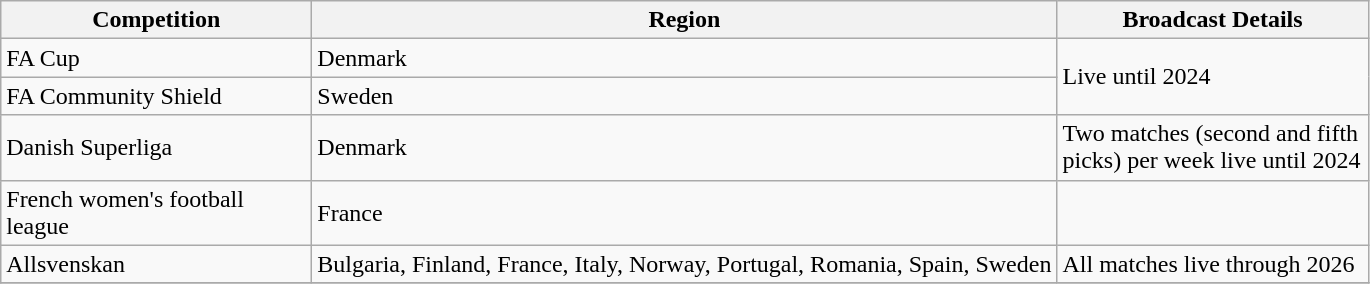<table class="wikitable">
<tr>
<th width="200">Competition</th>
<th>Region</th>
<th width="200">Broadcast Details</th>
</tr>
<tr>
<td>FA Cup</td>
<td>Denmark</td>
<td rowspan="2">Live until 2024</td>
</tr>
<tr>
<td>FA Community Shield</td>
<td>Sweden</td>
</tr>
<tr>
<td>Danish Superliga</td>
<td>Denmark</td>
<td>Two matches (second and fifth picks) per week live until 2024</td>
</tr>
<tr>
<td>French women's football league</td>
<td>France</td>
<td></td>
</tr>
<tr>
<td>Allsvenskan</td>
<td>Bulgaria, Finland, France, Italy, Norway, Portugal, Romania, Spain, Sweden</td>
<td>All matches live through 2026</td>
</tr>
<tr>
</tr>
</table>
